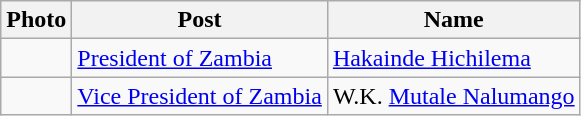<table class="wikitable">
<tr>
<th>Photo</th>
<th>Post</th>
<th>Name</th>
</tr>
<tr>
<td></td>
<td><a href='#'>President of Zambia</a></td>
<td><a href='#'>Hakainde Hichilema</a></td>
</tr>
<tr>
<td></td>
<td><a href='#'>Vice President of Zambia</a></td>
<td>W.K. <a href='#'>Mutale Nalumango</a></td>
</tr>
</table>
